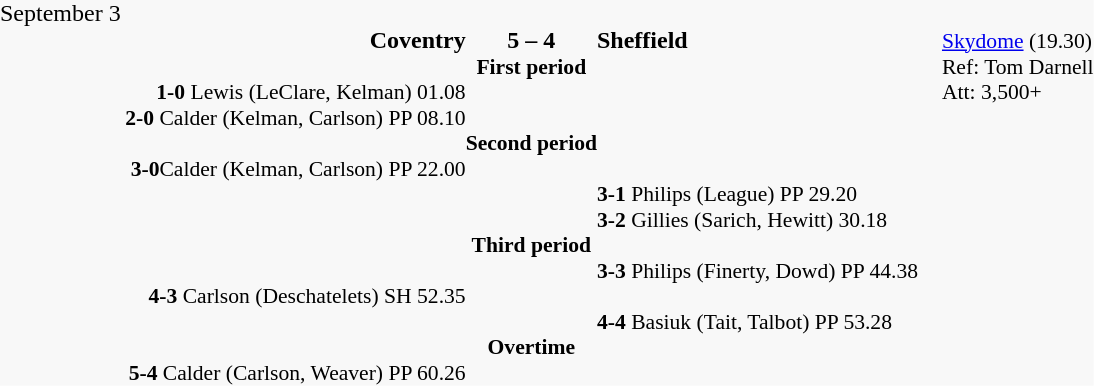<table cellpadding=0 cellspacing=0 border=0 style="background-color:#F8F8F8">
<tr>
<td></td>
</tr>
<tr>
<td>September 3</td>
</tr>
<tr>
<td></td>
<td align=right width="230"><strong>Coventry</strong></td>
<td align=center><strong>5 – 4</strong></td>
<td width="230"><strong>Sheffield</strong></td>
<td></td>
<td style=font-size:90%><a href='#'>Skydome</a> (19.30)</td>
</tr>
<tr style=font-size:90%>
<td></td>
<td></td>
<td align=center><strong>First period</strong></td>
<td></td>
<td></td>
<td>Ref: Tom Darnell</td>
</tr>
<tr style=font-size:90%>
<td></td>
<td align=right><strong>1-0</strong> Lewis (LeClare, Kelman) 01.08</td>
<td></td>
<td></td>
<td></td>
<td>Att: 3,500+</td>
</tr>
<tr style=font-size:90%>
<td></td>
<td align=right><strong>2-0</strong> Calder (Kelman, Carlson) PP 08.10</td>
<td></td>
<td></td>
</tr>
<tr style=font-size:90%>
<td></td>
<td></td>
<td align=center><strong>Second period</strong></td>
<td></td>
<td></td>
<td></td>
</tr>
<tr style=font-size:90%>
<td></td>
<td align=right><strong>3-0</strong>Calder (Kelman, Carlson) PP 22.00</td>
</tr>
<tr style=font-size:90%>
<td></td>
<td align=right></td>
<td></td>
<td><strong>3-1</strong> Philips (League) PP 29.20</td>
</tr>
<tr style=font-size:90%>
<td></td>
<td align=right></td>
<td></td>
<td><strong>3-2</strong> Gillies (Sarich, Hewitt) 30.18</td>
</tr>
<tr style=font-size:90%>
<td></td>
<td></td>
<td align=center><strong>Third period</strong></td>
<td></td>
<td></td>
<td></td>
</tr>
<tr style=font-size:90%>
<td></td>
<td align=right></td>
<td></td>
<td><strong>3-3</strong> Philips (Finerty, Dowd) PP 44.38</td>
</tr>
<tr style=font-size:90%>
<td></td>
<td align=right><strong>4-3</strong> Carlson (Deschatelets) SH 52.35</td>
</tr>
<tr style=font-size:90%>
<td></td>
<td align=right></td>
<td></td>
<td><strong>4-4</strong> Basiuk (Tait, Talbot) PP 53.28</td>
</tr>
<tr style=font-size:90%>
<td></td>
<td></td>
<td align=center><strong>Overtime</strong></td>
<td></td>
<td></td>
<td></td>
</tr>
<tr style=font-size:90%>
<td></td>
<td align=right><strong>5-4</strong> Calder (Carlson, Weaver) PP 60.26</td>
</tr>
</table>
